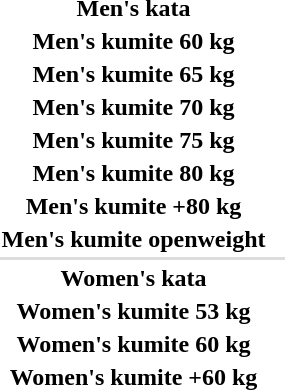<table>
<tr>
<th scope="row" rowspan=2>Men's kata</th>
<td rowspan=2></td>
<td rowspan=2></td>
<td></td>
</tr>
<tr>
<td></td>
</tr>
<tr>
<th scope="row" rowspan=2>Men's kumite 60 kg</th>
<td rowspan=2></td>
<td rowspan=2></td>
<td></td>
</tr>
<tr>
<td></td>
</tr>
<tr>
<th scope="row" rowspan=2>Men's kumite 65 kg</th>
<td rowspan=2></td>
<td rowspan=2></td>
<td></td>
</tr>
<tr>
<td></td>
</tr>
<tr>
<th scope="row" rowspan=2>Men's kumite 70 kg</th>
<td rowspan=2></td>
<td rowspan=2></td>
<td></td>
</tr>
<tr>
<td></td>
</tr>
<tr>
<th scope="row" rowspan=2>Men's kumite 75 kg</th>
<td rowspan=2></td>
<td rowspan=2></td>
<td></td>
</tr>
<tr>
<td></td>
</tr>
<tr>
<th scope="row" rowspan=2>Men's kumite 80 kg</th>
<td rowspan=2></td>
<td rowspan=2></td>
<td></td>
</tr>
<tr>
<td></td>
</tr>
<tr>
<th scope="row" rowspan=2>Men's kumite +80 kg</th>
<td rowspan=2></td>
<td rowspan=2></td>
<td></td>
</tr>
<tr>
<td></td>
</tr>
<tr>
<th scope="row" rowspan=2>Men's kumite openweight</th>
<td rowspan=2></td>
<td rowspan=2></td>
<td></td>
</tr>
<tr>
<td></td>
</tr>
<tr bgcolor=#DDDDDD>
<td colspan=4></td>
</tr>
<tr>
<th scope="row">Women's kata</th>
<td></td>
<td></td>
<td></td>
</tr>
<tr>
<th scope="row" rowspan=2>Women's kumite 53 kg</th>
<td rowspan=2></td>
<td rowspan=2></td>
<td></td>
</tr>
<tr>
<td></td>
</tr>
<tr>
<th scope="row" rowspan=2>Women's kumite 60 kg</th>
<td rowspan=2></td>
<td rowspan=2></td>
<td></td>
</tr>
<tr>
<td></td>
</tr>
<tr>
<th scope="row" rowspan=2>Women's kumite +60 kg</th>
<td rowspan=2></td>
<td rowspan=2></td>
<td></td>
</tr>
<tr>
<td></td>
</tr>
</table>
